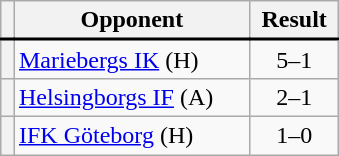<table class="wikitable plainrowheaders" style="text-align:center;margin-left:1em;float:right;clear:right;min-width:226px">
<tr>
<th scope="col"></th>
<th scope="col">Opponent</th>
<th scope="col">Result</th>
</tr>
<tr style="border-top:2px solid black">
<th scope="row" style="text-align:center"></th>
<td align="left"><a href='#'>Mariebergs IK</a> (H)</td>
<td>5–1</td>
</tr>
<tr>
<th scope="row" style="text-align:center"></th>
<td align="left"><a href='#'>Helsingborgs IF</a> (A)</td>
<td>2–1</td>
</tr>
<tr>
<th scope="row" style="text-align:center"></th>
<td align="left"><a href='#'>IFK Göteborg</a> (H)</td>
<td>1–0</td>
</tr>
</table>
